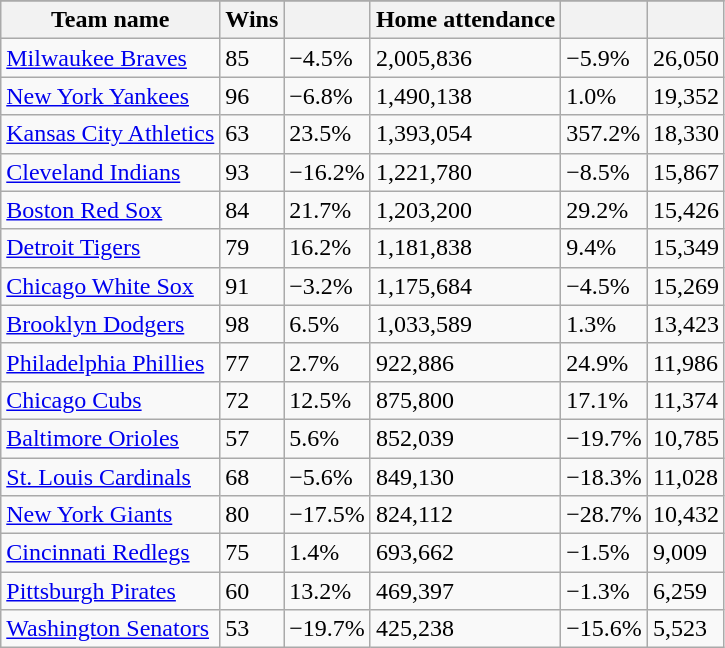<table class="wikitable sortable">
<tr style="text-align:center; font-size:larger;">
</tr>
<tr>
<th>Team name</th>
<th>Wins</th>
<th></th>
<th>Home attendance</th>
<th></th>
<th></th>
</tr>
<tr>
<td><a href='#'>Milwaukee Braves</a></td>
<td>85</td>
<td>−4.5%</td>
<td>2,005,836</td>
<td>−5.9%</td>
<td>26,050</td>
</tr>
<tr>
<td><a href='#'>New York Yankees</a></td>
<td>96</td>
<td>−6.8%</td>
<td>1,490,138</td>
<td>1.0%</td>
<td>19,352</td>
</tr>
<tr>
<td><a href='#'>Kansas City Athletics</a></td>
<td>63</td>
<td>23.5%</td>
<td>1,393,054</td>
<td>357.2%</td>
<td>18,330</td>
</tr>
<tr>
<td><a href='#'>Cleveland Indians</a></td>
<td>93</td>
<td>−16.2%</td>
<td>1,221,780</td>
<td>−8.5%</td>
<td>15,867</td>
</tr>
<tr>
<td><a href='#'>Boston Red Sox</a></td>
<td>84</td>
<td>21.7%</td>
<td>1,203,200</td>
<td>29.2%</td>
<td>15,426</td>
</tr>
<tr>
<td><a href='#'>Detroit Tigers</a></td>
<td>79</td>
<td>16.2%</td>
<td>1,181,838</td>
<td>9.4%</td>
<td>15,349</td>
</tr>
<tr>
<td><a href='#'>Chicago White Sox</a></td>
<td>91</td>
<td>−3.2%</td>
<td>1,175,684</td>
<td>−4.5%</td>
<td>15,269</td>
</tr>
<tr>
<td><a href='#'>Brooklyn Dodgers</a></td>
<td>98</td>
<td>6.5%</td>
<td>1,033,589</td>
<td>1.3%</td>
<td>13,423</td>
</tr>
<tr>
<td><a href='#'>Philadelphia Phillies</a></td>
<td>77</td>
<td>2.7%</td>
<td>922,886</td>
<td>24.9%</td>
<td>11,986</td>
</tr>
<tr>
<td><a href='#'>Chicago Cubs</a></td>
<td>72</td>
<td>12.5%</td>
<td>875,800</td>
<td>17.1%</td>
<td>11,374</td>
</tr>
<tr>
<td><a href='#'>Baltimore Orioles</a></td>
<td>57</td>
<td>5.6%</td>
<td>852,039</td>
<td>−19.7%</td>
<td>10,785</td>
</tr>
<tr>
<td><a href='#'>St. Louis Cardinals</a></td>
<td>68</td>
<td>−5.6%</td>
<td>849,130</td>
<td>−18.3%</td>
<td>11,028</td>
</tr>
<tr>
<td><a href='#'>New York Giants</a></td>
<td>80</td>
<td>−17.5%</td>
<td>824,112</td>
<td>−28.7%</td>
<td>10,432</td>
</tr>
<tr>
<td><a href='#'>Cincinnati Redlegs</a></td>
<td>75</td>
<td>1.4%</td>
<td>693,662</td>
<td>−1.5%</td>
<td>9,009</td>
</tr>
<tr>
<td><a href='#'>Pittsburgh Pirates</a></td>
<td>60</td>
<td>13.2%</td>
<td>469,397</td>
<td>−1.3%</td>
<td>6,259</td>
</tr>
<tr>
<td><a href='#'>Washington Senators</a></td>
<td>53</td>
<td>−19.7%</td>
<td>425,238</td>
<td>−15.6%</td>
<td>5,523</td>
</tr>
</table>
